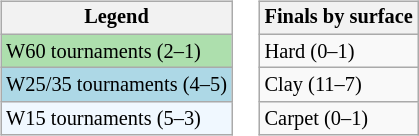<table>
<tr valign=top>
<td><br><table class="wikitable" style=font-size:85%;>
<tr>
<th>Legend</th>
</tr>
<tr style="background:#addfad;">
<td>W60 tournaments (2–1)</td>
</tr>
<tr style="background:lightblue;">
<td>W25/35 tournaments (4–5)</td>
</tr>
<tr style="background:#f0f8ff;">
<td>W15 tournaments (5–3)</td>
</tr>
</table>
</td>
<td><br><table class="wikitable" style=font-size:85%;>
<tr>
<th>Finals by surface</th>
</tr>
<tr>
<td>Hard (0–1)</td>
</tr>
<tr>
<td>Clay (11–7)</td>
</tr>
<tr>
<td>Carpet (0–1)</td>
</tr>
</table>
</td>
</tr>
</table>
